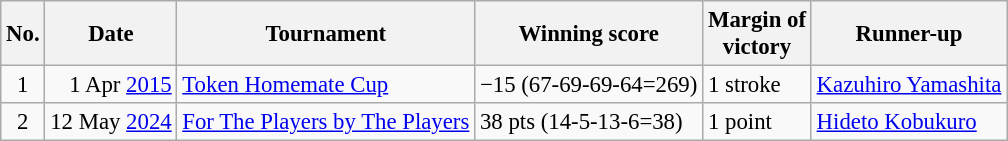<table class="wikitable" style="font-size:95%;">
<tr>
<th>No.</th>
<th>Date</th>
<th>Tournament</th>
<th>Winning score</th>
<th>Margin of<br>victory</th>
<th>Runner-up</th>
</tr>
<tr>
<td align=center>1</td>
<td align=right>1 Apr <a href='#'>2015</a></td>
<td><a href='#'>Token Homemate Cup</a></td>
<td>−15 (67-69-69-64=269)</td>
<td>1 stroke</td>
<td> <a href='#'>Kazuhiro Yamashita</a></td>
</tr>
<tr>
<td align=center>2</td>
<td align=right>12 May <a href='#'>2024</a></td>
<td><a href='#'>For The Players by The Players</a></td>
<td>38 pts (14-5-13-6=38)</td>
<td>1 point</td>
<td> <a href='#'>Hideto Kobukuro</a></td>
</tr>
</table>
